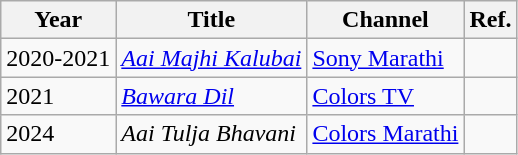<table class="wikitable">
<tr>
<th>Year</th>
<th>Title</th>
<th>Channel</th>
<th>Ref.</th>
</tr>
<tr>
<td>2020-2021</td>
<td><em><a href='#'>Aai Majhi Kalubai</a></em></td>
<td><a href='#'>Sony Marathi</a></td>
<td></td>
</tr>
<tr>
<td>2021</td>
<td><em><a href='#'>Bawara Dil</a></em></td>
<td><a href='#'>Colors TV</a></td>
<td></td>
</tr>
<tr>
<td>2024</td>
<td><em>Aai Tulja Bhavani</em></td>
<td><a href='#'>Colors Marathi</a></td>
<td></td>
</tr>
</table>
